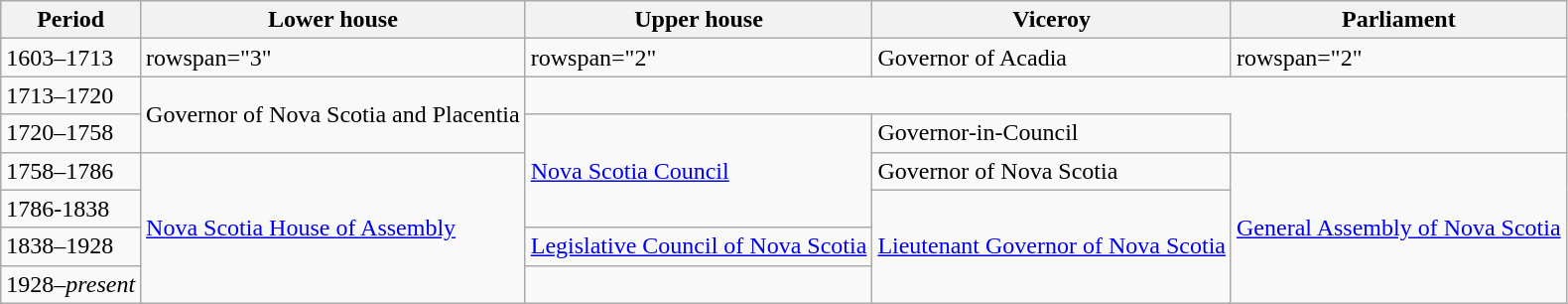<table class="wikitable">
<tr>
<th>Period</th>
<th>Lower house</th>
<th>Upper house</th>
<th>Viceroy</th>
<th>Parliament</th>
</tr>
<tr>
<td>1603–1713</td>
<td>rowspan="3" </td>
<td>rowspan="2" </td>
<td>Governor of Acadia</td>
<td>rowspan="2" </td>
</tr>
<tr>
<td>1713–1720</td>
<td rowspan="2">Governor of Nova Scotia and Placentia</td>
</tr>
<tr>
<td>1720–1758</td>
<td rowspan="3"><a href='#'>Nova Scotia Council</a></td>
<td>Governor-in-Council</td>
</tr>
<tr>
<td>1758–1786</td>
<td rowspan="4"><a href='#'>Nova Scotia House of Assembly</a></td>
<td>Governor of Nova Scotia</td>
<td rowspan="4"><a href='#'>General Assembly of Nova Scotia</a></td>
</tr>
<tr>
<td>1786-1838</td>
<td rowspan="3"><a href='#'>Lieutenant Governor of Nova Scotia</a></td>
</tr>
<tr>
<td>1838–1928</td>
<td><a href='#'>Legislative Council of Nova Scotia</a></td>
</tr>
<tr>
<td>1928–<em>present</em></td>
<td></td>
</tr>
</table>
